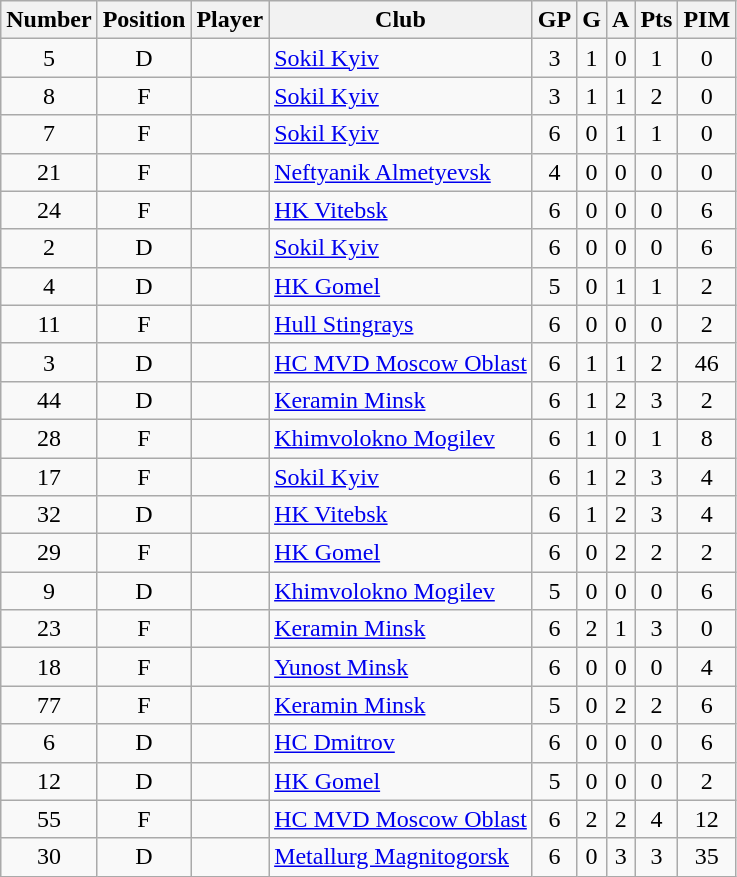<table class="wikitable sortable" style="text-align:center; padding:4px; border-spacing=0;">
<tr>
<th>Number</th>
<th>Position</th>
<th>Player</th>
<th>Club</th>
<th>GP</th>
<th>G</th>
<th>A</th>
<th>Pts</th>
<th>PIM</th>
</tr>
<tr>
<td>5</td>
<td>D</td>
<td align=left></td>
<td align=left><a href='#'>Sokil Kyiv</a></td>
<td>3</td>
<td>1</td>
<td>0</td>
<td>1</td>
<td>0</td>
</tr>
<tr>
<td>8</td>
<td>F</td>
<td align=left></td>
<td align=left><a href='#'>Sokil Kyiv</a></td>
<td>3</td>
<td>1</td>
<td>1</td>
<td>2</td>
<td>0</td>
</tr>
<tr>
<td>7</td>
<td>F</td>
<td align=left></td>
<td align=left><a href='#'>Sokil Kyiv</a></td>
<td>6</td>
<td>0</td>
<td>1</td>
<td>1</td>
<td>0</td>
</tr>
<tr>
<td>21</td>
<td>F</td>
<td align=left></td>
<td align=left><a href='#'>Neftyanik Almetyevsk</a></td>
<td>4</td>
<td>0</td>
<td>0</td>
<td>0</td>
<td>0</td>
</tr>
<tr>
<td>24</td>
<td>F</td>
<td align=left></td>
<td align=left><a href='#'>HK Vitebsk</a></td>
<td>6</td>
<td>0</td>
<td>0</td>
<td>0</td>
<td>6</td>
</tr>
<tr>
<td>2</td>
<td>D</td>
<td align=left></td>
<td align=left><a href='#'>Sokil Kyiv</a></td>
<td>6</td>
<td>0</td>
<td>0</td>
<td>0</td>
<td>6</td>
</tr>
<tr>
<td>4</td>
<td>D</td>
<td align=left></td>
<td align=left><a href='#'>HK Gomel</a></td>
<td>5</td>
<td>0</td>
<td>1</td>
<td>1</td>
<td>2</td>
</tr>
<tr>
<td>11</td>
<td>F</td>
<td align=left></td>
<td align=left><a href='#'>Hull Stingrays</a></td>
<td>6</td>
<td>0</td>
<td>0</td>
<td>0</td>
<td>2</td>
</tr>
<tr>
<td>3</td>
<td>D</td>
<td align=left></td>
<td align=left><a href='#'>HC MVD Moscow Oblast</a></td>
<td>6</td>
<td>1</td>
<td>1</td>
<td>2</td>
<td>46</td>
</tr>
<tr>
<td>44</td>
<td>D</td>
<td align=left></td>
<td align=left><a href='#'>Keramin Minsk</a></td>
<td>6</td>
<td>1</td>
<td>2</td>
<td>3</td>
<td>2</td>
</tr>
<tr>
<td>28</td>
<td>F</td>
<td align=left></td>
<td align=left><a href='#'>Khimvolokno Mogilev</a></td>
<td>6</td>
<td>1</td>
<td>0</td>
<td>1</td>
<td>8</td>
</tr>
<tr>
<td>17</td>
<td>F</td>
<td align=left></td>
<td align=left><a href='#'>Sokil Kyiv</a></td>
<td>6</td>
<td>1</td>
<td>2</td>
<td>3</td>
<td>4</td>
</tr>
<tr>
<td>32</td>
<td>D</td>
<td align=left></td>
<td align=left><a href='#'>HK Vitebsk</a></td>
<td>6</td>
<td>1</td>
<td>2</td>
<td>3</td>
<td>4</td>
</tr>
<tr>
<td>29</td>
<td>F</td>
<td align=left></td>
<td align=left><a href='#'>HK Gomel</a></td>
<td>6</td>
<td>0</td>
<td>2</td>
<td>2</td>
<td>2</td>
</tr>
<tr>
<td>9</td>
<td>D</td>
<td align=left></td>
<td align=left><a href='#'>Khimvolokno Mogilev</a></td>
<td>5</td>
<td>0</td>
<td>0</td>
<td>0</td>
<td>6</td>
</tr>
<tr>
<td>23</td>
<td>F</td>
<td align=left></td>
<td align=left><a href='#'>Keramin Minsk</a></td>
<td>6</td>
<td>2</td>
<td>1</td>
<td>3</td>
<td>0</td>
</tr>
<tr>
<td>18</td>
<td>F</td>
<td align=left></td>
<td align=left><a href='#'>Yunost Minsk</a></td>
<td>6</td>
<td>0</td>
<td>0</td>
<td>0</td>
<td>4</td>
</tr>
<tr>
<td>77</td>
<td>F</td>
<td align=left></td>
<td align=left><a href='#'>Keramin Minsk</a></td>
<td>5</td>
<td>0</td>
<td>2</td>
<td>2</td>
<td>6</td>
</tr>
<tr>
<td>6</td>
<td>D</td>
<td align=left></td>
<td align=left><a href='#'>HC Dmitrov</a></td>
<td>6</td>
<td>0</td>
<td>0</td>
<td>0</td>
<td>6</td>
</tr>
<tr>
<td>12</td>
<td>D</td>
<td align=left></td>
<td align=left><a href='#'>HK Gomel</a></td>
<td>5</td>
<td>0</td>
<td>0</td>
<td>0</td>
<td>2</td>
</tr>
<tr>
<td>55</td>
<td>F</td>
<td align=left></td>
<td align=left><a href='#'>HC MVD Moscow Oblast</a></td>
<td>6</td>
<td>2</td>
<td>2</td>
<td>4</td>
<td>12</td>
</tr>
<tr>
<td>30</td>
<td>D</td>
<td align=left></td>
<td align=left><a href='#'>Metallurg Magnitogorsk</a></td>
<td>6</td>
<td>0</td>
<td>3</td>
<td>3</td>
<td>35</td>
</tr>
</table>
